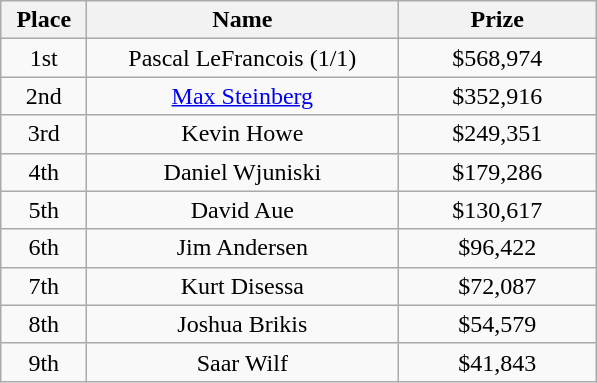<table class="wikitable">
<tr>
<th width="50">Place</th>
<th width="200">Name</th>
<th width="125">Prize</th>
</tr>
<tr>
<td align = "center">1st</td>
<td align = "center">Pascal LeFrancois (1/1)</td>
<td align = "center">$568,974</td>
</tr>
<tr>
<td align = "center">2nd</td>
<td align = "center"><a href='#'>Max Steinberg</a></td>
<td align = "center">$352,916</td>
</tr>
<tr>
<td align = "center">3rd</td>
<td align = "center">Kevin Howe</td>
<td align = "center">$249,351</td>
</tr>
<tr>
<td align = "center">4th</td>
<td align = "center">Daniel Wjuniski</td>
<td align = "center">$179,286</td>
</tr>
<tr>
<td align = "center">5th</td>
<td align = "center">David Aue</td>
<td align = "center">$130,617</td>
</tr>
<tr>
<td align = "center">6th</td>
<td align = "center">Jim Andersen</td>
<td align = "center">$96,422</td>
</tr>
<tr>
<td align = "center">7th</td>
<td align = "center">Kurt Disessa</td>
<td align = "center">$72,087</td>
</tr>
<tr>
<td align = "center">8th</td>
<td align = "center">Joshua Brikis</td>
<td align = "center">$54,579</td>
</tr>
<tr>
<td align = "center">9th</td>
<td align = "center">Saar Wilf</td>
<td align = "center">$41,843</td>
</tr>
</table>
